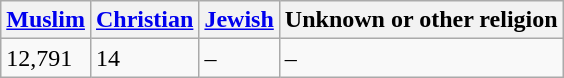<table class="wikitable">
<tr>
<th><a href='#'>Muslim</a></th>
<th><a href='#'>Christian</a></th>
<th><a href='#'>Jewish</a></th>
<th>Unknown or other religion</th>
</tr>
<tr>
<td>12,791</td>
<td>14</td>
<td>–</td>
<td>–</td>
</tr>
</table>
